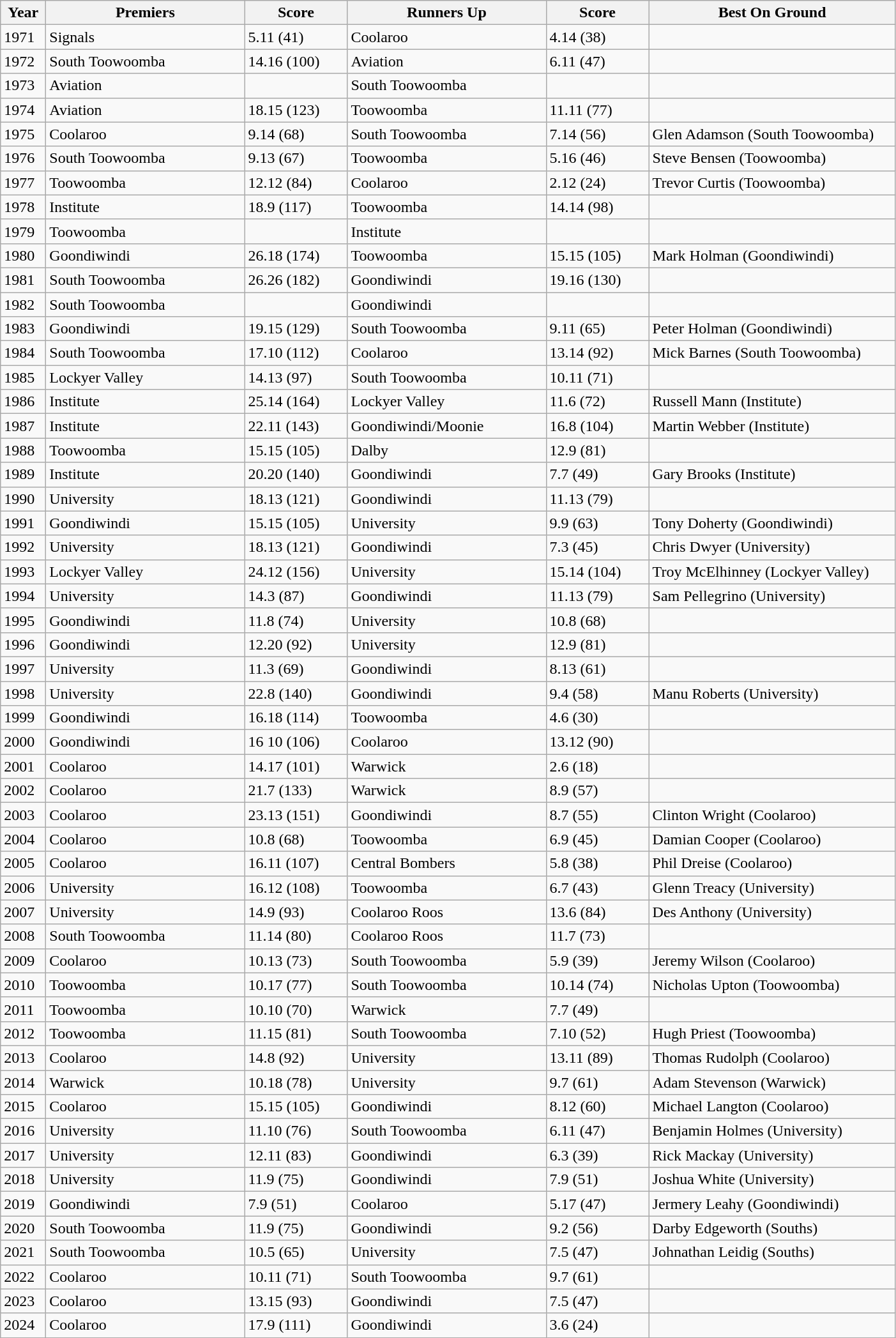<table class="wikitable">
<tr>
<th width="40">Year</th>
<th width="200">Premiers</th>
<th width="100">Score</th>
<th width="200">Runners Up</th>
<th width="100">Score</th>
<th width="250">Best On Ground</th>
</tr>
<tr>
<td>1971</td>
<td>Signals</td>
<td>5.11 (41)</td>
<td>Coolaroo</td>
<td>4.14 (38)</td>
<td></td>
</tr>
<tr>
<td>1972</td>
<td>South Toowoomba</td>
<td>14.16 (100)</td>
<td>Aviation</td>
<td>6.11 (47)</td>
<td></td>
</tr>
<tr>
<td>1973</td>
<td>Aviation</td>
<td></td>
<td>South Toowoomba</td>
<td></td>
<td></td>
</tr>
<tr>
<td>1974</td>
<td>Aviation</td>
<td>18.15 (123)</td>
<td>Toowoomba</td>
<td>11.11 (77)</td>
<td></td>
</tr>
<tr>
<td>1975</td>
<td>Coolaroo</td>
<td>9.14 (68)</td>
<td>South Toowoomba</td>
<td>7.14 (56)</td>
<td>Glen Adamson (South Toowoomba)</td>
</tr>
<tr>
<td>1976</td>
<td>South Toowoomba</td>
<td>9.13 (67)</td>
<td>Toowoomba</td>
<td>5.16 (46)</td>
<td>Steve Bensen (Toowoomba)</td>
</tr>
<tr>
<td>1977</td>
<td>Toowoomba</td>
<td>12.12 (84)</td>
<td>Coolaroo</td>
<td>2.12 (24)</td>
<td>Trevor Curtis (Toowoomba)</td>
</tr>
<tr>
<td>1978</td>
<td>Institute</td>
<td>18.9 (117)</td>
<td>Toowoomba</td>
<td>14.14 (98)</td>
<td></td>
</tr>
<tr>
<td>1979</td>
<td>Toowoomba</td>
<td></td>
<td>Institute</td>
<td></td>
<td></td>
</tr>
<tr>
<td>1980</td>
<td>Goondiwindi</td>
<td>26.18 (174)</td>
<td>Toowoomba</td>
<td>15.15 (105)</td>
<td>Mark Holman (Goondiwindi)</td>
</tr>
<tr>
<td>1981</td>
<td>South Toowoomba</td>
<td>26.26 (182)</td>
<td>Goondiwindi</td>
<td>19.16 (130)</td>
<td></td>
</tr>
<tr>
<td>1982</td>
<td>South Toowoomba</td>
<td></td>
<td>Goondiwindi</td>
<td></td>
<td></td>
</tr>
<tr>
<td>1983</td>
<td>Goondiwindi</td>
<td>19.15 (129)</td>
<td>South Toowoomba</td>
<td>9.11 (65)</td>
<td>Peter Holman (Goondiwindi)</td>
</tr>
<tr>
<td>1984</td>
<td>South Toowoomba</td>
<td>17.10 (112)</td>
<td>Coolaroo</td>
<td>13.14 (92)</td>
<td>Mick Barnes (South Toowoomba)</td>
</tr>
<tr>
<td>1985</td>
<td>Lockyer Valley</td>
<td>14.13 (97)</td>
<td>South Toowoomba</td>
<td>10.11 (71)</td>
<td></td>
</tr>
<tr>
<td>1986</td>
<td>Institute</td>
<td>25.14 (164)</td>
<td>Lockyer Valley</td>
<td>11.6 (72)</td>
<td>Russell Mann (Institute)</td>
</tr>
<tr>
<td>1987</td>
<td>Institute</td>
<td>22.11 (143)</td>
<td>Goondiwindi/Moonie</td>
<td>16.8 (104)</td>
<td>Martin Webber (Institute)</td>
</tr>
<tr>
<td>1988</td>
<td>Toowoomba</td>
<td>15.15 (105)</td>
<td>Dalby</td>
<td>12.9 (81)</td>
<td></td>
</tr>
<tr>
<td>1989</td>
<td>Institute</td>
<td>20.20 (140)</td>
<td>Goondiwindi</td>
<td>7.7 (49)</td>
<td>Gary Brooks (Institute)</td>
</tr>
<tr>
<td>1990</td>
<td>University</td>
<td>18.13 (121)</td>
<td>Goondiwindi</td>
<td>11.13 (79)</td>
<td></td>
</tr>
<tr>
<td>1991</td>
<td>Goondiwindi</td>
<td>15.15 (105)</td>
<td>University</td>
<td>9.9 (63)</td>
<td>Tony Doherty (Goondiwindi)</td>
</tr>
<tr>
<td>1992</td>
<td>University</td>
<td>18.13 (121)</td>
<td>Goondiwindi</td>
<td>7.3 (45)</td>
<td>Chris Dwyer (University)</td>
</tr>
<tr>
<td>1993</td>
<td>Lockyer Valley</td>
<td>24.12 (156)</td>
<td>University</td>
<td>15.14 (104)</td>
<td>Troy McElhinney (Lockyer Valley)</td>
</tr>
<tr>
<td>1994</td>
<td>University</td>
<td>14.3 (87)</td>
<td>Goondiwindi</td>
<td>11.13 (79)</td>
<td>Sam Pellegrino (University)</td>
</tr>
<tr>
<td>1995</td>
<td>Goondiwindi</td>
<td>11.8 (74)</td>
<td>University</td>
<td>10.8 (68)</td>
<td></td>
</tr>
<tr>
<td>1996</td>
<td>Goondiwindi</td>
<td>12.20 (92)</td>
<td>University</td>
<td>12.9 (81)</td>
<td></td>
</tr>
<tr>
<td>1997</td>
<td>University</td>
<td>11.3 (69)</td>
<td>Goondiwindi</td>
<td>8.13 (61)</td>
<td></td>
</tr>
<tr>
<td>1998</td>
<td>University</td>
<td>22.8 (140)</td>
<td>Goondiwindi</td>
<td>9.4 (58)</td>
<td>Manu Roberts (University)</td>
</tr>
<tr>
<td>1999</td>
<td>Goondiwindi</td>
<td>16.18 (114)</td>
<td>Toowoomba</td>
<td>4.6 (30)</td>
<td></td>
</tr>
<tr>
<td>2000</td>
<td>Goondiwindi</td>
<td>16 10 (106)</td>
<td>Coolaroo</td>
<td>13.12 (90)</td>
<td></td>
</tr>
<tr>
<td>2001</td>
<td>Coolaroo</td>
<td>14.17 (101)</td>
<td>Warwick</td>
<td>2.6 (18)</td>
<td></td>
</tr>
<tr>
<td>2002</td>
<td>Coolaroo</td>
<td>21.7 (133)</td>
<td>Warwick</td>
<td>8.9 (57)</td>
<td></td>
</tr>
<tr>
<td>2003</td>
<td>Coolaroo</td>
<td>23.13 (151)</td>
<td>Goondiwindi</td>
<td>8.7 (55)</td>
<td>Clinton Wright (Coolaroo)</td>
</tr>
<tr>
<td>2004</td>
<td>Coolaroo</td>
<td>10.8 (68)</td>
<td>Toowoomba</td>
<td>6.9 (45)</td>
<td>Damian Cooper (Coolaroo)</td>
</tr>
<tr>
<td>2005</td>
<td>Coolaroo</td>
<td>16.11 (107)</td>
<td>Central Bombers</td>
<td>5.8 (38)</td>
<td>Phil Dreise (Coolaroo)</td>
</tr>
<tr>
<td>2006</td>
<td>University</td>
<td>16.12 (108)</td>
<td>Toowoomba</td>
<td>6.7 (43)</td>
<td>Glenn Treacy (University)</td>
</tr>
<tr>
<td>2007</td>
<td>University</td>
<td>14.9 (93)</td>
<td>Coolaroo Roos</td>
<td>13.6 (84)</td>
<td>Des Anthony (University)</td>
</tr>
<tr>
<td>2008</td>
<td>South Toowoomba</td>
<td>11.14 (80)</td>
<td>Coolaroo Roos</td>
<td>11.7 (73)</td>
<td></td>
</tr>
<tr>
<td>2009</td>
<td>Coolaroo</td>
<td>10.13 (73)</td>
<td>South Toowoomba</td>
<td>5.9 (39)</td>
<td>Jeremy Wilson (Coolaroo)</td>
</tr>
<tr>
<td>2010</td>
<td>Toowoomba</td>
<td>10.17 (77)</td>
<td>South Toowoomba</td>
<td>10.14 (74)</td>
<td>Nicholas Upton (Toowoomba)</td>
</tr>
<tr>
<td>2011</td>
<td>Toowoomba</td>
<td>10.10 (70)</td>
<td>Warwick</td>
<td>7.7 (49)</td>
<td></td>
</tr>
<tr>
<td>2012</td>
<td>Toowoomba</td>
<td>11.15 (81)</td>
<td>South Toowoomba</td>
<td>7.10 (52)</td>
<td>Hugh Priest (Toowoomba)</td>
</tr>
<tr>
<td>2013</td>
<td>Coolaroo</td>
<td>14.8 (92)</td>
<td>University</td>
<td>13.11 (89)</td>
<td>Thomas Rudolph (Coolaroo)</td>
</tr>
<tr>
<td>2014</td>
<td>Warwick</td>
<td>10.18 (78)</td>
<td>University</td>
<td>9.7 (61)</td>
<td>Adam Stevenson (Warwick)</td>
</tr>
<tr>
<td>2015</td>
<td>Coolaroo</td>
<td>15.15 (105)</td>
<td>Goondiwindi</td>
<td>8.12 (60)</td>
<td>Michael Langton (Coolaroo)</td>
</tr>
<tr>
<td>2016</td>
<td>University</td>
<td>11.10 (76)</td>
<td>South Toowoomba</td>
<td>6.11 (47)</td>
<td>Benjamin Holmes (University)</td>
</tr>
<tr>
<td>2017</td>
<td>University</td>
<td>12.11 (83)</td>
<td>Goondiwindi</td>
<td>6.3 (39)</td>
<td>Rick Mackay (University)</td>
</tr>
<tr>
<td>2018</td>
<td>University</td>
<td>11.9 (75)</td>
<td>Goondiwindi</td>
<td>7.9 (51)</td>
<td>Joshua White (University)</td>
</tr>
<tr>
<td>2019</td>
<td>Goondiwindi</td>
<td>7.9 (51)</td>
<td>Coolaroo</td>
<td>5.17 (47)</td>
<td>Jermery Leahy (Goondiwindi)</td>
</tr>
<tr>
<td>2020</td>
<td>South Toowoomba</td>
<td>11.9 (75)</td>
<td>Goondiwindi</td>
<td>9.2 (56)</td>
<td>Darby Edgeworth (Souths)</td>
</tr>
<tr>
<td>2021</td>
<td>South Toowoomba</td>
<td>10.5 (65)</td>
<td>University</td>
<td>7.5 (47)</td>
<td>Johnathan Leidig (Souths)</td>
</tr>
<tr>
<td>2022</td>
<td>Coolaroo</td>
<td>10.11 (71)</td>
<td>South Toowoomba</td>
<td>9.7 (61)</td>
<td></td>
</tr>
<tr>
<td>2023</td>
<td>Coolaroo</td>
<td>13.15 (93)</td>
<td>Goondiwindi</td>
<td>7.5 (47)</td>
<td></td>
</tr>
<tr>
<td>2024</td>
<td>Coolaroo</td>
<td>17.9 (111)</td>
<td>Goondiwindi</td>
<td>3.6 (24)</td>
<td></td>
</tr>
</table>
